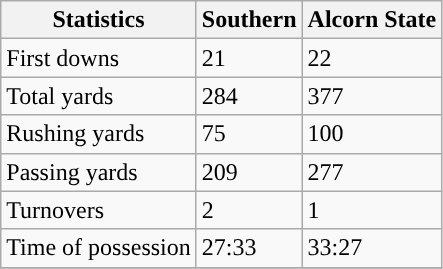<table class="wikitable">
<tr>
<th>Statistics</th>
<th>Southern</th>
<th>Alcorn State</th>
</tr>
<tr>
<td>First downs</td>
<td>21</td>
<td>22</td>
</tr>
<tr>
<td>Total yards</td>
<td>284</td>
<td>377</td>
</tr>
<tr>
<td>Rushing yards</td>
<td>75</td>
<td>100</td>
</tr>
<tr>
<td>Passing yards</td>
<td>209</td>
<td>277</td>
</tr>
<tr>
<td>Turnovers</td>
<td>2</td>
<td>1</td>
</tr>
<tr>
<td>Time of possession</td>
<td>27:33</td>
<td>33:27</td>
</tr>
<tr>
</tr>
</table>
